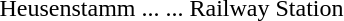<table style="float:right; background:transparent; padding:0px;">
<tr>
<td></td>
<td></td>
</tr>
<tr>
<td>Heusenstamm ...</td>
<td>... Railway Station</td>
</tr>
</table>
